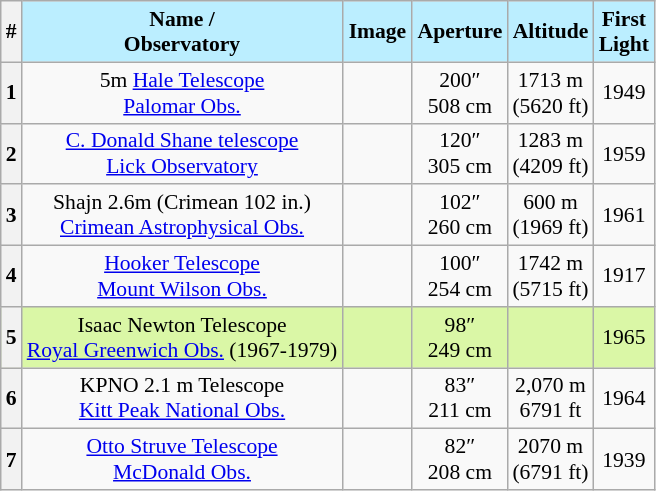<table class="wikitable" style="font-size: 90%; text-align: center;">
<tr>
<th #BBEEFF;">#</th>
<th style="background:#bef;">Name /<br> Observatory</th>
<th style="width:40px; background:#bef;">Image</th>
<th style="background:#bef;">Aperture</th>
<th style="background:#bef;">Altitude</th>
<th style="background:#bef;">First <br>Light<br></th>
</tr>
<tr>
<th>1</th>
<td>5m <a href='#'>Hale Telescope</a> <br> <a href='#'>Palomar Obs.</a></td>
<td></td>
<td>200″ <br> 508 cm</td>
<td>1713 m <br> (5620 ft)</td>
<td>1949</td>
</tr>
<tr>
<th>2</th>
<td><a href='#'>C. Donald Shane telescope</a> <br> <a href='#'>Lick Observatory</a></td>
<td></td>
<td>120″ <br> 305 cm</td>
<td>1283 m <br>(4209 ft)</td>
<td>1959</td>
</tr>
<tr>
<th>3</th>
<td>Shajn 2.6m (Crimean 102 in.) <br> <a href='#'>Crimean Astrophysical Obs.</a></td>
<td></td>
<td>102″ <br> 260 cm</td>
<td>600  m <br> (1969 ft) </td>
<td>1961</td>
</tr>
<tr>
<th>4</th>
<td><a href='#'>Hooker Telescope</a> <br> <a href='#'>Mount Wilson Obs.</a></td>
<td></td>
<td>100″ <br> 254 cm</td>
<td>1742 m <br>(5715 ft)</td>
<td>1917 </td>
</tr>
<tr style="background:#DAF7A6" >
<th>5</th>
<td>Isaac Newton Telescope <br> <a href='#'>Royal Greenwich Obs.</a> (1967-1979)</td>
<td></td>
<td>98″ <br> 249 cm</td>
<td></td>
<td>1965 </td>
</tr>
<tr>
<th>6</th>
<td>KPNO 2.1 m Telescope <br> <a href='#'>Kitt Peak National Obs.</a></td>
<td></td>
<td>83″ <br> 211 cm</td>
<td>2,070 m <br> 6791 ft</td>
<td>1964</td>
</tr>
<tr>
<th>7</th>
<td><a href='#'>Otto Struve Telescope</a> <br> <a href='#'>McDonald Obs.</a></td>
<td></td>
<td>82″ <br> 208 cm</td>
<td>2070 m <br> (6791 ft)</td>
<td>1939</td>
</tr>
</table>
